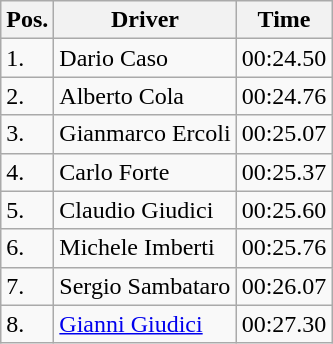<table class="wikitable">
<tr>
<th>Pos.</th>
<th>Driver</th>
<th>Time</th>
</tr>
<tr>
<td>1.</td>
<td> Dario Caso</td>
<td>00:24.50</td>
</tr>
<tr>
<td>2.</td>
<td> Alberto Cola</td>
<td>00:24.76</td>
</tr>
<tr>
<td>3.</td>
<td> Gianmarco Ercoli</td>
<td>00:25.07</td>
</tr>
<tr>
<td>4.</td>
<td> Carlo Forte</td>
<td>00:25.37</td>
</tr>
<tr>
<td>5.</td>
<td> Claudio Giudici</td>
<td>00:25.60</td>
</tr>
<tr>
<td>6.</td>
<td> Michele Imberti</td>
<td>00:25.76</td>
</tr>
<tr>
<td>7.</td>
<td> Sergio Sambataro</td>
<td>00:26.07</td>
</tr>
<tr>
<td>8.</td>
<td> <a href='#'>Gianni Giudici</a></td>
<td>00:27.30</td>
</tr>
</table>
